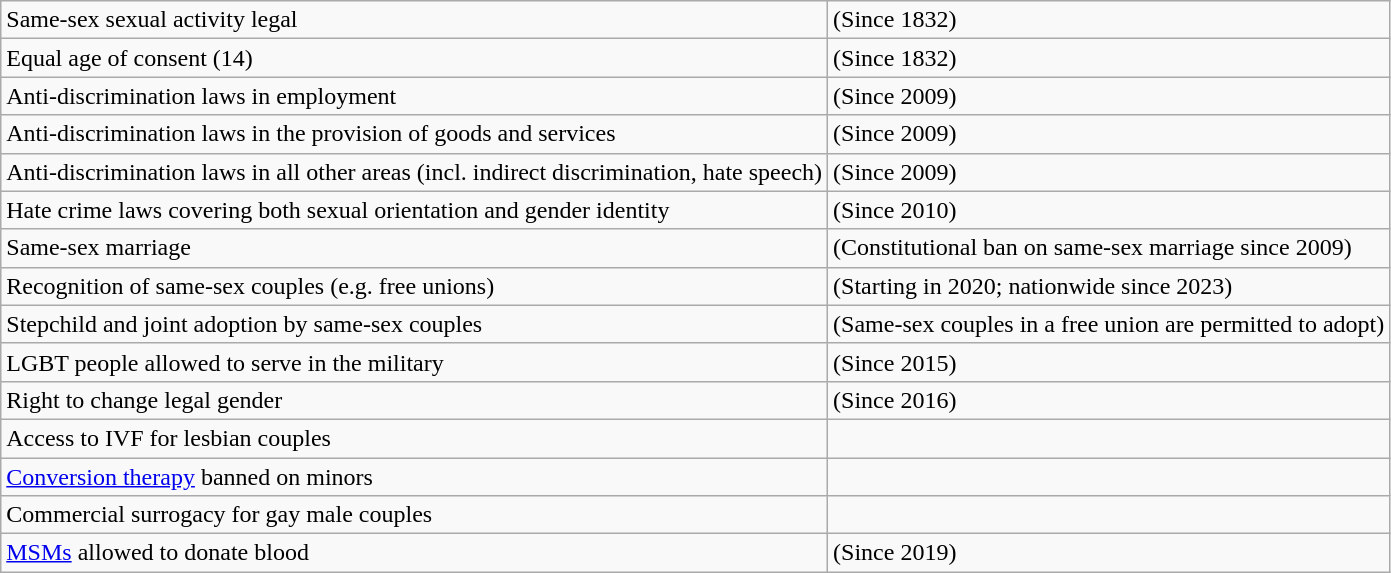<table class="wikitable">
<tr>
<td>Same-sex sexual activity legal</td>
<td> (Since 1832)</td>
</tr>
<tr>
<td>Equal age of consent (14)</td>
<td> (Since 1832)</td>
</tr>
<tr>
<td>Anti-discrimination laws in employment</td>
<td> (Since 2009)</td>
</tr>
<tr>
<td>Anti-discrimination laws in the provision of goods and services</td>
<td> (Since 2009)</td>
</tr>
<tr>
<td>Anti-discrimination laws in all other areas (incl. indirect discrimination, hate speech)</td>
<td> (Since 2009)</td>
</tr>
<tr>
<td>Hate crime laws covering both sexual orientation and gender identity</td>
<td> (Since 2010)</td>
</tr>
<tr>
<td>Same-sex marriage</td>
<td> (Constitutional ban on same-sex marriage since 2009)</td>
</tr>
<tr>
<td>Recognition of same-sex couples (e.g. free unions)</td>
<td> (Starting in 2020; nationwide since 2023)</td>
</tr>
<tr>
<td>Stepchild and joint adoption by same-sex couples</td>
<td> (Same-sex couples in a free union are permitted to adopt)</td>
</tr>
<tr>
<td>LGBT people allowed to serve in the military</td>
<td> (Since 2015)</td>
</tr>
<tr>
<td>Right to change legal gender</td>
<td> (Since 2016)</td>
</tr>
<tr>
<td>Access to IVF for lesbian couples</td>
<td></td>
</tr>
<tr>
<td><a href='#'>Conversion therapy</a> banned on minors</td>
<td></td>
</tr>
<tr>
<td>Commercial surrogacy for gay male couples</td>
<td></td>
</tr>
<tr>
<td><a href='#'>MSMs</a> allowed to donate blood</td>
<td> (Since 2019)</td>
</tr>
</table>
